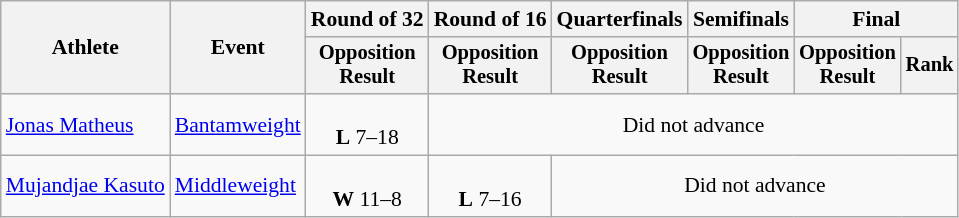<table class="wikitable" style="font-size:90%">
<tr>
<th rowspan="2">Athlete</th>
<th rowspan="2">Event</th>
<th>Round of 32</th>
<th>Round of 16</th>
<th>Quarterfinals</th>
<th>Semifinals</th>
<th colspan=2>Final</th>
</tr>
<tr style="font-size:95%">
<th>Opposition<br>Result</th>
<th>Opposition<br>Result</th>
<th>Opposition<br>Result</th>
<th>Opposition<br>Result</th>
<th>Opposition<br>Result</th>
<th>Rank</th>
</tr>
<tr align=center>
<td align=left><a href='#'>Jonas Matheus</a></td>
<td align=left><a href='#'>Bantamweight</a></td>
<td><br><strong>L</strong> 7–18</td>
<td colspan=5>Did not advance</td>
</tr>
<tr align=center>
<td align=left><a href='#'>Mujandjae Kasuto</a></td>
<td align=left><a href='#'>Middleweight</a></td>
<td><br><strong>W</strong> 11–8</td>
<td><br><strong>L</strong> 7–16</td>
<td colspan=4>Did not advance</td>
</tr>
</table>
